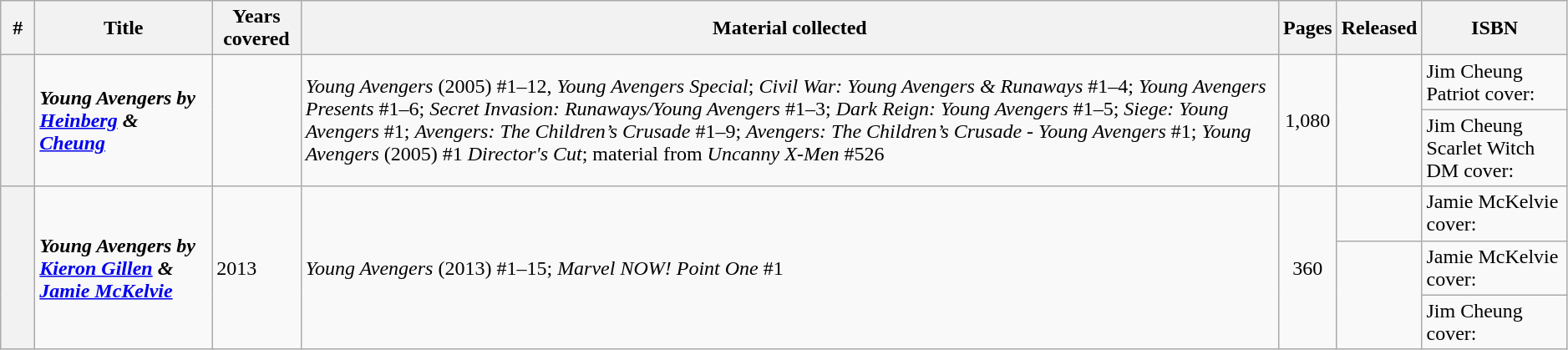<table class="wikitable sortable" width="99%">
<tr>
<th class="unsortable" width="20px">#</th>
<th>Title</th>
<th>Years covered</th>
<th class="unsortable">Material collected</th>
<th>Pages</th>
<th>Released</th>
<th class="unsortable">ISBN</th>
</tr>
<tr>
<th rowspan="2" style="background-color: light grey;"></th>
<td rowspan="2"><strong><em>Young Avengers by <a href='#'>Heinberg</a> & <a href='#'>Cheung</a></em></strong></td>
<td rowspan="2"></td>
<td rowspan="2"><em>Young Avengers</em> (2005) #1–12, <em>Young Avengers Special</em>; <em>Civil War: Young Avengers & Runaways</em> #1–4; <em>Young Avengers Presents</em> #1–6; <em>Secret Invasion: Runaways/Young Avengers</em> #1–3; <em>Dark Reign: Young Avengers</em> #1–5; <em>Siege: Young Avengers</em> #1; <em>Avengers: The Children’s Crusade</em> #1–9; <em>Avengers: The Children’s Crusade - Young Avengers</em> #1; <em>Young Avengers</em> (2005) #1 <em>Director's Cut</em>; material from <em>Uncanny X-Men</em> #526</td>
<td rowspan="2" style="text-align: center;">1,080</td>
<td rowspan="2"></td>
<td>Jim Cheung Patriot cover: </td>
</tr>
<tr>
<td>Jim Cheung Scarlet Witch DM cover: </td>
</tr>
<tr>
<th rowspan="3" style="background-color: light grey;"></th>
<td rowspan="3"><strong><em>Young Avengers by <a href='#'>Kieron Gillen</a> & <a href='#'>Jamie McKelvie</a></em></strong></td>
<td rowspan="3">2013</td>
<td rowspan="3"><em>Young Avengers</em> (2013) #1–15; <em>Marvel NOW! Point One</em> #1</td>
<td rowspan="3" style="text-align: center;">360</td>
<td></td>
<td>Jamie McKelvie cover: </td>
</tr>
<tr>
<td rowspan="2"></td>
<td>Jamie McKelvie cover: </td>
</tr>
<tr>
<td>Jim Cheung cover: </td>
</tr>
</table>
